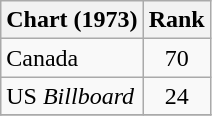<table class="wikitable">
<tr>
<th align="left">Chart (1973)</th>
<th style="text-align:center;">Rank</th>
</tr>
<tr>
<td>Canada</td>
<td style="text-align:center;">70</td>
</tr>
<tr>
<td>US <em>Billboard</em></td>
<td style="text-align:center;">24</td>
</tr>
<tr>
</tr>
</table>
